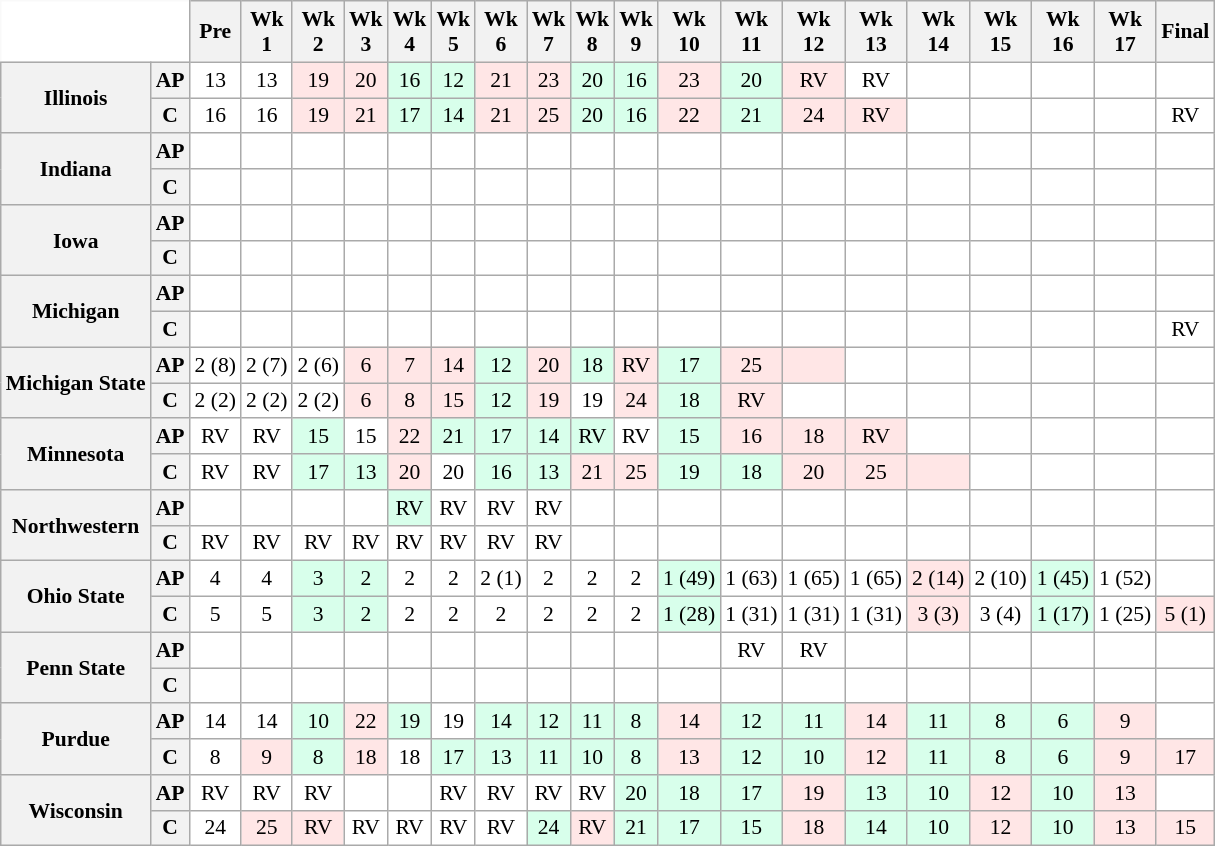<table class="wikitable" style="white-space:nowrap;font-size:90%;">
<tr>
<th colspan=2 style="background:white; border-top-style:hidden; border-left-style:hidden;"> </th>
<th>Pre</th>
<th>Wk<br>1</th>
<th>Wk<br>2</th>
<th>Wk<br>3</th>
<th>Wk<br>4</th>
<th>Wk<br>5</th>
<th>Wk<br>6</th>
<th>Wk<br>7</th>
<th>Wk<br>8</th>
<th>Wk<br>9</th>
<th>Wk<br>10</th>
<th>Wk<br>11</th>
<th>Wk<br>12</th>
<th>Wk<br>13</th>
<th>Wk<br>14</th>
<th>Wk<br>15</th>
<th>Wk<br>16</th>
<th>Wk<br>17</th>
<th>Final</th>
</tr>
<tr style="text-align:center;">
<th rowspan=2>Illinois</th>
<th>AP</th>
<td style="background:#FFF;">13</td>
<td style="background:#FFF;">13</td>
<td style="background:#ffe6e6;">19</td>
<td style="background:#ffe6e6;">20</td>
<td style="background:#d8ffeb;">16</td>
<td style="background:#d8ffeb;">12</td>
<td style="background:#ffe6e6;">21</td>
<td style="background:#ffe6e6;">23</td>
<td style="background:#d8ffeb;">20</td>
<td style="background:#d8ffeb;">16</td>
<td style="background:#ffe6e6;">23</td>
<td style="background:#d8ffeb;">20</td>
<td style="background:#ffe6e6;">RV</td>
<td style="background:#FFF;">RV</td>
<td style="background:#FFF;"></td>
<td style="background:#FFF;"></td>
<td style="background:#FFF;"></td>
<td style="background:#FFF;"></td>
<td style="background:#FFF;"></td>
</tr>
<tr style="text-align:center;">
<th>C</th>
<td style="background:#FFF;">16</td>
<td style="background:#FFF;">16</td>
<td style="background:#ffe6e6;">19</td>
<td style="background:#ffe6e6;">21</td>
<td style="background:#d8ffeb;">17</td>
<td style="background:#d8ffeb;">14</td>
<td style="background:#ffe6e6;">21</td>
<td style="background:#ffe6e6;">25</td>
<td style="background:#d8ffeb;">20</td>
<td style="background:#d8ffeb;">16</td>
<td style="background:#ffe6e6;">22</td>
<td style="background:#d8ffeb;">21</td>
<td style="background:#ffe6e6;">24</td>
<td style="background:#ffe6e6;">RV</td>
<td style="background:#FFF;"></td>
<td style="background:#FFF;"></td>
<td style="background:#FFF;"></td>
<td style="background:#FFF;"></td>
<td style="background:#FFF;">RV</td>
</tr>
<tr style="text-align:center;">
<th rowspan=2>Indiana</th>
<th>AP</th>
<td style="background:#FFF;"></td>
<td style="background:#FFF;"></td>
<td style="background:#FFF;"></td>
<td style="background:#FFF;"></td>
<td style="background:#FFF;"></td>
<td style="background:#FFF;"></td>
<td style="background:#FFF;"></td>
<td style="background:#FFF;"></td>
<td style="background:#FFF;"></td>
<td style="background:#FFF;"></td>
<td style="background:#FFF;"></td>
<td style="background:#FFF;"></td>
<td style="background:#FFF;"></td>
<td style="background:#FFF;"></td>
<td style="background:#FFF;"></td>
<td style="background:#FFF;"></td>
<td style="background:#FFF;"></td>
<td style="background:#FFF;"></td>
<td style="background:#FFF;"></td>
</tr>
<tr style="text-align:center;">
<th>C</th>
<td style="background:#FFF;"></td>
<td style="background:#FFF;"></td>
<td style="background:#FFF;"></td>
<td style="background:#FFF;"></td>
<td style="background:#FFF;"></td>
<td style="background:#FFF;"></td>
<td style="background:#FFF;"></td>
<td style="background:#FFF;"></td>
<td style="background:#FFF;"></td>
<td style="background:#FFF;"></td>
<td style="background:#FFF;"></td>
<td style="background:#FFF;"></td>
<td style="background:#FFF;"></td>
<td style="background:#FFF;"></td>
<td style="background:#FFF;"></td>
<td style="background:#FFF;"></td>
<td style="background:#FFF;"></td>
<td style="background:#FFF;"></td>
<td style="background:#FFF;"></td>
</tr>
<tr style="text-align:center;">
<th rowspan=2>Iowa</th>
<th>AP</th>
<td style="background:#FFF;"></td>
<td style="background:#FFF;"></td>
<td style="background:#FFF;"></td>
<td style="background:#FFF;"></td>
<td style="background:#FFF;"></td>
<td style="background:#FFF;"></td>
<td style="background:#FFF;"></td>
<td style="background:#FFF;"></td>
<td style="background:#FFF;"></td>
<td style="background:#FFF;"></td>
<td style="background:#FFF;"></td>
<td style="background:#FFF;"></td>
<td style="background:#FFF;"></td>
<td style="background:#FFF;"></td>
<td style="background:#FFF;"></td>
<td style="background:#FFF;"></td>
<td style="background:#FFF;"></td>
<td style="background:#FFF;"></td>
<td style="background:#FFF;"></td>
</tr>
<tr style="text-align:center;">
<th>C</th>
<td style="background:#FFF;"></td>
<td style="background:#FFF;"></td>
<td style="background:#FFF;"></td>
<td style="background:#FFF;"></td>
<td style="background:#FFF;"></td>
<td style="background:#FFF;"></td>
<td style="background:#FFF;"></td>
<td style="background:#FFF;"></td>
<td style="background:#FFF;"></td>
<td style="background:#FFF;"></td>
<td style="background:#FFF;"></td>
<td style="background:#FFF;"></td>
<td style="background:#FFF;"></td>
<td style="background:#FFF;"></td>
<td style="background:#FFF;"></td>
<td style="background:#FFF;"></td>
<td style="background:#FFF;"></td>
<td style="background:#FFF;"></td>
<td style="background:#FFF;"></td>
</tr>
<tr style="text-align:center;">
<th rowspan=2>Michigan</th>
<th>AP</th>
<td style="background:#FFF;"></td>
<td style="background:#FFF;"></td>
<td style="background:#FFF;"></td>
<td style="background:#FFF;"></td>
<td style="background:#FFF;"></td>
<td style="background:#FFF;"></td>
<td style="background:#FFF;"></td>
<td style="background:#FFF;"></td>
<td style="background:#FFF;"></td>
<td style="background:#FFF;"></td>
<td style="background:#FFF;"></td>
<td style="background:#FFF;"></td>
<td style="background:#FFF;"></td>
<td style="background:#FFF;"></td>
<td style="background:#FFF;"></td>
<td style="background:#FFF;"></td>
<td style="background:#FFF;"></td>
<td style="background:#FFF;"></td>
<td style="background:#FFF;"></td>
</tr>
<tr style="text-align:center;">
<th>C</th>
<td style="background:#FFF;"></td>
<td style="background:#FFF;"></td>
<td style="background:#FFF;"></td>
<td style="background:#FFF;"></td>
<td style="background:#FFF;"></td>
<td style="background:#FFF;"></td>
<td style="background:#FFF;"></td>
<td style="background:#FFF;"></td>
<td style="background:#FFF;"></td>
<td style="background:#FFF;"></td>
<td style="background:#FFF;"></td>
<td style="background:#FFF;"></td>
<td style="background:#FFF;"></td>
<td style="background:#FFF;"></td>
<td style="background:#FFF;"></td>
<td style="background:#FFF;"></td>
<td style="background:#FFF;"></td>
<td style="background:#FFF;"></td>
<td style="background:#FFF;">RV</td>
</tr>
<tr style="text-align:center;">
<th rowspan=2>Michigan State</th>
<th>AP</th>
<td style="background:#FFF;">2 (8)</td>
<td style="background:#FFF;">2 (7)</td>
<td style="background:#FFF;">2 (6)</td>
<td style="background:#ffe6e6;">6</td>
<td style="background:#ffe6e6;">7</td>
<td style="background:#ffe6e6;">14</td>
<td style="background:#d8ffeb;">12</td>
<td style="background:#ffe6e6;">20</td>
<td style="background:#d8ffeb;">18</td>
<td style="background:#ffe6e6;">RV</td>
<td style="background:#d8ffeb;">17</td>
<td style="background:#ffe6e6;">25</td>
<td style="background:#ffe6e6;"></td>
<td style="background:#FFF;"></td>
<td style="background:#FFF;"></td>
<td style="background:#FFF;"></td>
<td style="background:#FFF;"></td>
<td style="background:#FFF;"></td>
<td style="background:#FFF;"></td>
</tr>
<tr style="text-align:center;">
<th>C</th>
<td style="background:#FFF;">2 (2)</td>
<td style="background:#FFF;">2 (2)</td>
<td style="background:#FFF;">2 (2)</td>
<td style="background:#ffe6e6;">6</td>
<td style="background:#ffe6e6;">8</td>
<td style="background:#ffe6e6;">15</td>
<td style="background:#d8ffeb;">12</td>
<td style="background:#ffe6e6;">19</td>
<td style="background:#FFF;">19</td>
<td style="background:#ffe6e6;">24</td>
<td style="background:#d8ffeb;">18</td>
<td style="background:#ffe6e6;">RV</td>
<td style="background:#FFF;"></td>
<td style="background:#FFF;"></td>
<td style="background:#FFF;"></td>
<td style="background:#FFF;"></td>
<td style="background:#FFF;"></td>
<td style="background:#FFF;"></td>
<td style="background:#FFF;"></td>
</tr>
<tr style="text-align:center;">
<th rowspan=2>Minnesota</th>
<th>AP</th>
<td style="background:#FFF;">RV</td>
<td style="background:#FFF;">RV</td>
<td style="background:#d8ffeb;">15</td>
<td style="background:#FFF;">15</td>
<td style="background:#ffe6e6;">22</td>
<td style="background:#d8ffeb;">21</td>
<td style="background:#d8ffeb;">17</td>
<td style="background:#d8ffeb;">14</td>
<td style="background:#d8ffeb;">RV</td>
<td style="background:#FFF;">RV</td>
<td style="background:#d8ffeb;">15</td>
<td style="background:#ffe6e6;">16</td>
<td style="background:#ffe6e6;">18</td>
<td style="background:#ffe6e6;">RV</td>
<td style="background:#FFF;"></td>
<td style="background:#FFF;"></td>
<td style="background:#FFF;"></td>
<td style="background:#FFF;"></td>
<td style="background:#FFF;"></td>
</tr>
<tr style="text-align:center;">
<th>C</th>
<td style="background:#FFF;">RV</td>
<td style="background:#FFF;">RV</td>
<td style="background:#d8ffeb;">17</td>
<td style="background:#d8ffeb;">13</td>
<td style="background:#ffe6e6;">20</td>
<td style="background:#FFF;">20</td>
<td style="background:#d8ffeb;">16</td>
<td style="background:#d8ffeb;">13</td>
<td style="background:#ffe6e6;">21</td>
<td style="background:#ffe6e6;">25</td>
<td style="background:#d8ffeb;">19</td>
<td style="background:#d8ffeb;">18</td>
<td style="background:#ffe6e6;">20</td>
<td style="background:#ffe6e6;">25</td>
<td style="background:#ffe6e6;"></td>
<td style="background:#FFF;"></td>
<td style="background:#FFF;"></td>
<td style="background:#FFF;"></td>
<td style="background:#FFF;"></td>
</tr>
<tr style="text-align:center;">
<th rowspan=2>Northwestern</th>
<th>AP</th>
<td style="background:#FFF;"></td>
<td style="background:#FFF;"></td>
<td style="background:#FFF;"></td>
<td style="background:#FFF;"></td>
<td style="background:#d8ffeb;">RV</td>
<td style="background:#FFF;">RV</td>
<td style="background:#FFF;">RV</td>
<td style="background:#FFF;">RV</td>
<td style="background:#FFF;"></td>
<td style="background:#FFF;"></td>
<td style="background:#FFF;"></td>
<td style="background:#FFF;"></td>
<td style="background:#FFF;"></td>
<td style="background:#FFF;"></td>
<td style="background:#FFF;"></td>
<td style="background:#FFF;"></td>
<td style="background:#FFF;"></td>
<td style="background:#FFF;"></td>
<td style="background:#FFF;"></td>
</tr>
<tr style="text-align:center;">
<th>C</th>
<td style="background:#FFF;">RV</td>
<td style="background:#fff;">RV</td>
<td style="background:#FFF;">RV</td>
<td style="background:#FFF;">RV</td>
<td style="background:#FFF;">RV</td>
<td style="background:#FFF;">RV</td>
<td style="background:#FFF;">RV</td>
<td style="background:#FFF;">RV</td>
<td style="background:#FFF;"></td>
<td style="background:#FFF;"></td>
<td style="background:#FFF;"></td>
<td style="background:#FFF;"></td>
<td style="background:#FFF;"></td>
<td style="background:#FFF;"></td>
<td style="background:#FFF;"></td>
<td style="background:#FFF;"></td>
<td style="background:#FFF;"></td>
<td style="background:#FFF;"></td>
<td style="background:#FFF;"></td>
</tr>
<tr style="text-align:center;">
<th rowspan=2>Ohio State</th>
<th>AP</th>
<td style="background:#FFF;">4</td>
<td style="background:#FFF;">4</td>
<td style="background:#d8ffeb;">3</td>
<td style="background:#d8ffeb;">2</td>
<td style="background:#FFF;">2</td>
<td style="background:#FFF;">2</td>
<td style="background:#FFF;">2 (1)</td>
<td style="background:#FFF;">2</td>
<td style="background:#FFF;">2</td>
<td style="background:#FFF;">2</td>
<td style="background:#d8ffeb;">1 (49)</td>
<td style="background:#FFF;">1 (63)</td>
<td style="background:#FFF;">1 (65)</td>
<td style="background:#FFF;">1 (65)</td>
<td style="background:#ffe6e6;">2 (14)</td>
<td style="background:#FFF;">2 (10)</td>
<td style="background:#d8ffeb;">1 (45)</td>
<td style="background:#FFF;">1 (52)</td>
<td style="background:#FFF;"></td>
</tr>
<tr style="text-align:center;">
<th>C</th>
<td style="background:#FFF;">5</td>
<td style="background:#FFF;">5</td>
<td style="background:#d8ffeb;">3</td>
<td style="background:#d8ffeb;">2</td>
<td style="background:#FFF;">2</td>
<td style="background:#FFF;">2</td>
<td style="background:#FFF;">2</td>
<td style="background:#FFF;">2</td>
<td style="background:#FFF;">2</td>
<td style="background:#FFF;">2</td>
<td style="background:#d8ffeb;">1 (28)</td>
<td style="background:#FFF;">1 (31)</td>
<td style="background:#FFF;">1 (31)</td>
<td style="background:#FFF;">1 (31)</td>
<td style="background:#ffe6e6;;">3 (3)</td>
<td style="background:#FFF;">3 (4)</td>
<td style="background:#d8ffeb;">1 (17)</td>
<td style="background:#FFF;">1 (25)</td>
<td style="background:#ffe6e6;">5 (1)</td>
</tr>
<tr style="text-align:center;">
<th rowspan=2>Penn State</th>
<th>AP</th>
<td style="background:#FFF;"></td>
<td style="background:#FFF;"></td>
<td style="background:#FFF;"></td>
<td style="background:#FFF;"></td>
<td style="background:#FFF;"></td>
<td style="background:#FFF;"></td>
<td style="background:#FFF;"></td>
<td style="background:#FFF;"></td>
<td style="background:#FFF;"></td>
<td style="background:#FFF;"></td>
<td style="background:#FFF;"></td>
<td style="background:#FFF;">RV</td>
<td style="background:#FFF;">RV</td>
<td style="background:#FFF;"></td>
<td style="background:#FFF;"></td>
<td style="background:#FFF;"></td>
<td style="background:#FFF;"></td>
<td style="background:#FFF;"></td>
<td style="background:#FFF;"></td>
</tr>
<tr style="text-align:center;">
<th>C</th>
<td style="background:#FFF;"></td>
<td style="background:#FFF;"></td>
<td style="background:#FFF;"></td>
<td style="background:#FFF;"></td>
<td style="background:#FFF;"></td>
<td style="background:#FFF;"></td>
<td style="background:#FFF;"></td>
<td style="background:#FFF;"></td>
<td style="background:#FFF;"></td>
<td style="background:#FFF;"></td>
<td style="background:#FFF;"></td>
<td style="background:#FFF;"></td>
<td style="background:#FFF;"></td>
<td style="background:#FFF;"></td>
<td style="background:#FFF;"></td>
<td style="background:#FFF;"></td>
<td style="background:#FFF;"></td>
<td style="background:#FFF;"></td>
<td style="background:#FFF;"></td>
</tr>
<tr style="text-align:center;">
<th rowspan=2>Purdue</th>
<th>AP</th>
<td style="background:#FFF;">14</td>
<td style="background:#FFF;">14</td>
<td style="background:#d8ffeb;">10</td>
<td style="background:#ffe6e6;">22</td>
<td style="background:#d8ffeb;">19</td>
<td style="background:#FFF;">19</td>
<td style="background:#d8ffeb;">14</td>
<td style="background:#d8ffeb;">12</td>
<td style="background:#d8ffeb;">11</td>
<td style="background:#d8ffeb;">8</td>
<td style="background:#ffe6e6;">14</td>
<td style="background:#d8ffeb;">12</td>
<td style="background:#d8ffeb;">11</td>
<td style="background:#ffe6e6;">14</td>
<td style="background:#d8ffeb;">11</td>
<td style="background:#d8ffeb;">8</td>
<td style="background:#d8ffeb;">6</td>
<td style="background:#ffe6e6;">9</td>
<td style="background:#FFF;"></td>
</tr>
<tr style="text-align:center;">
<th>C</th>
<td style="background:#FFF;">8</td>
<td style="background:#ffe6e6">9</td>
<td style="background:#d8ffeb;">8</td>
<td style="background:#ffe6e6;">18</td>
<td style="background:#FFF;">18</td>
<td style="background:#d8ffeb;">17</td>
<td style="background:#d8ffeb;">13</td>
<td style="background:#d8ffeb;">11</td>
<td style="background:#d8ffeb;">10</td>
<td style="background:#d8ffeb;">8</td>
<td style="background:#ffe6e6;">13</td>
<td style="background:#d8ffeb;">12</td>
<td style="background:#d8ffeb;">10</td>
<td style="background:#ffe6e6;">12</td>
<td style="background:#d8ffeb;">11</td>
<td style="background:#d8ffeb;">8</td>
<td style="background:#d8ffeb;">6</td>
<td style="background:#ffe6e6;">9</td>
<td style="background:#ffe6e6;">17</td>
</tr>
<tr style="text-align:center;">
<th rowspan=2>Wisconsin</th>
<th>AP</th>
<td style="background:#FFF;">RV</td>
<td style="background:#FFF;">RV</td>
<td style="background:#FFF;">RV</td>
<td style="background:#FFF;"></td>
<td style="background:#FFF;"></td>
<td style="background:#FFF;">RV</td>
<td style="background:#FFF;">RV</td>
<td style="background:#FFF;">RV</td>
<td style="background:#FFF;">RV</td>
<td style="background:#d8ffeb;">20</td>
<td style="background:#d8ffeb;">18</td>
<td style="background:#d8ffeb;">17</td>
<td style="background:#ffe6e6;">19</td>
<td style="background:#d8ffeb;">13</td>
<td style="background:#d8ffeb;">10</td>
<td style="background:#ffe6e6;">12</td>
<td style="background:#d8ffeb;">10</td>
<td style="background:#ffe6e6;">13</td>
<td style="background:#FFF;"></td>
</tr>
<tr style="text-align:center;">
<th>C</th>
<td style="background:#FFF;">24</td>
<td style="background:#ffe6e6;">25</td>
<td style="background:#ffe6e6;">RV</td>
<td style="background:#FFF;">RV</td>
<td style="background:#FFF;">RV</td>
<td style="background:#FFF;">RV</td>
<td style="background:#FFF;">RV</td>
<td style="background:#d8ffeb;">24</td>
<td style="background:#ffe6e6;">RV</td>
<td style="background:#d8ffeb;">21</td>
<td style="background:#d8ffeb;">17</td>
<td style="background:#d8ffeb;">15</td>
<td style="background:#ffe6e6;">18</td>
<td style="background:#d8ffeb;">14</td>
<td style="background:#d8ffeb;">10</td>
<td style="background:#ffe6e6;">12</td>
<td style="background:#d8ffeb;">10</td>
<td style="background:#ffe6e6;">13</td>
<td style="background:#ffe6e6;">15</td>
</tr>
</table>
